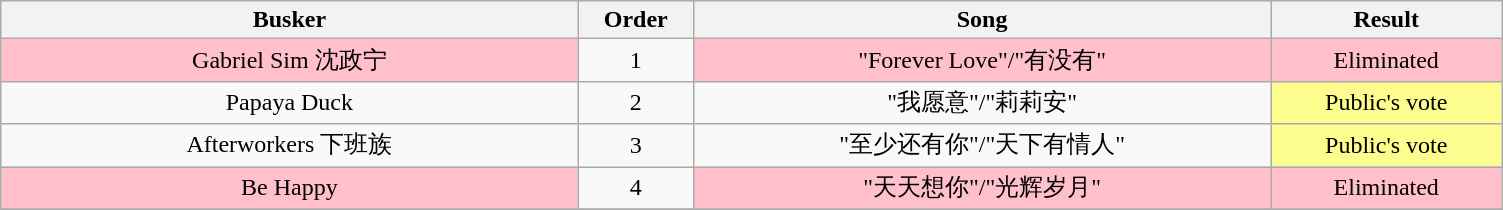<table class="wikitable" style="text-align:center; ">
<tr>
<th style="width:25%;">Busker</th>
<th style="width:05%;">Order</th>
<th style="width:25%;">Song</th>
<th style="width:10%;">Result</th>
</tr>
<tr>
<td style="background:pink">Gabriel Sim 沈政宁</td>
<td>1</td>
<td style="background:pink">"Forever Love"/"有没有"</td>
<td style="background:pink">Eliminated</td>
</tr>
<tr>
<td>Papaya Duck</td>
<td>2</td>
<td>"我愿意"/"莉莉安"</td>
<td style="background:#fdfc8f">Public's vote</td>
</tr>
<tr>
<td>Afterworkers 下班族</td>
<td>3</td>
<td>"至少还有你"/"天下有情人"</td>
<td style="background:#fdfc8f">Public's vote</td>
</tr>
<tr>
<td style="background:pink">Be Happy</td>
<td>4</td>
<td style="background:pink">"天天想你"/"光辉岁月"</td>
<td style="background:pink">Eliminated</td>
</tr>
<tr>
</tr>
</table>
